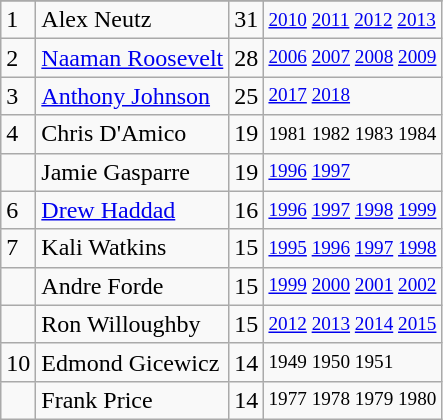<table class="wikitable">
<tr>
</tr>
<tr>
<td>1</td>
<td>Alex Neutz</td>
<td>31</td>
<td style="font-size:80%;"><a href='#'>2010</a> <a href='#'>2011</a> <a href='#'>2012</a> <a href='#'>2013</a></td>
</tr>
<tr>
<td>2</td>
<td><a href='#'>Naaman Roosevelt</a></td>
<td>28</td>
<td style="font-size:80%;"><a href='#'>2006</a> <a href='#'>2007</a> <a href='#'>2008</a> <a href='#'>2009</a></td>
</tr>
<tr>
<td>3</td>
<td><a href='#'>Anthony Johnson</a></td>
<td>25</td>
<td style="font-size:80%;"><a href='#'>2017</a> <a href='#'>2018</a></td>
</tr>
<tr>
<td>4</td>
<td>Chris D'Amico</td>
<td>19</td>
<td style="font-size:80%;">1981 1982 1983 1984</td>
</tr>
<tr>
<td></td>
<td>Jamie Gasparre</td>
<td>19</td>
<td style="font-size:80%;"><a href='#'>1996</a> <a href='#'>1997</a></td>
</tr>
<tr>
<td>6</td>
<td><a href='#'>Drew Haddad</a></td>
<td>16</td>
<td style="font-size:80%;"><a href='#'>1996</a> <a href='#'>1997</a> <a href='#'>1998</a> <a href='#'>1999</a></td>
</tr>
<tr>
<td>7</td>
<td>Kali Watkins</td>
<td>15</td>
<td style="font-size:80%;"><a href='#'>1995</a> <a href='#'>1996</a> <a href='#'>1997</a> <a href='#'>1998</a></td>
</tr>
<tr>
<td></td>
<td>Andre Forde</td>
<td>15</td>
<td style="font-size:80%;"><a href='#'>1999</a> <a href='#'>2000</a> <a href='#'>2001</a> <a href='#'>2002</a></td>
</tr>
<tr>
<td></td>
<td>Ron Willoughby</td>
<td>15</td>
<td style="font-size:80%;"><a href='#'>2012</a> <a href='#'>2013</a> <a href='#'>2014</a> <a href='#'>2015</a></td>
</tr>
<tr>
<td>10</td>
<td>Edmond Gicewicz</td>
<td>14</td>
<td style="font-size:80%;">1949 1950 1951</td>
</tr>
<tr>
<td></td>
<td>Frank Price</td>
<td>14</td>
<td style="font-size:80%;">1977 1978 1979 1980</td>
</tr>
</table>
